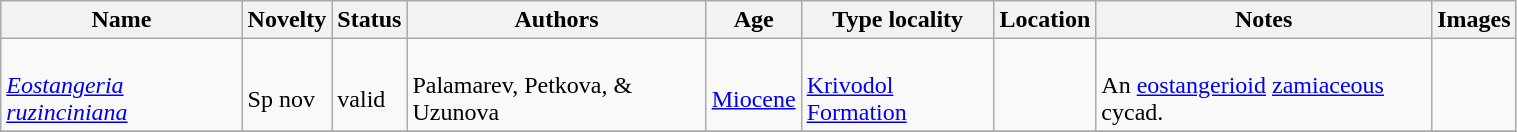<table class="wikitable sortable" align="center" width="80%">
<tr>
<th>Name</th>
<th>Novelty</th>
<th>Status</th>
<th>Authors</th>
<th>Age</th>
<th>Type locality</th>
<th>Location</th>
<th>Notes</th>
<th>Images</th>
</tr>
<tr>
<td><br><em><a href='#'>Eostangeria ruzinciniana</a></em></td>
<td><br>Sp nov</td>
<td><br>valid</td>
<td><br>Palamarev, Petkova, & Uzunova</td>
<td><br><a href='#'>Miocene</a></td>
<td><br><a href='#'>Krivodol Formation</a></td>
<td><br></td>
<td><br>An <a href='#'>eostangerioid</a> <a href='#'>zamiaceous</a> cycad.</td>
<td></td>
</tr>
<tr>
</tr>
</table>
